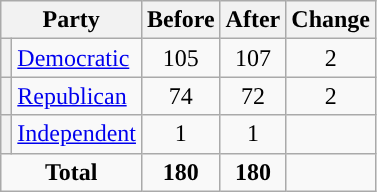<table class="wikitable" style="text-align:center;">
<tr>
<th colspan="2">Party</th>
<th>Before</th>
<th>After</th>
<th>Change</th>
</tr>
<tr>
<th style="background-color:"></th>
<td style="text-align:left;"><a href='#'>Democratic</a></td>
<td>105</td>
<td>107</td>
<td> 2</td>
</tr>
<tr>
<th style="background-color:"></th>
<td style="text-align:left;"><a href='#'>Republican</a></td>
<td>74</td>
<td>72</td>
<td> 2</td>
</tr>
<tr>
<th style="background-color:"></th>
<td style="text-align:left;"><a href='#'>Independent</a></td>
<td>1</td>
<td>1</td>
<td></td>
</tr>
<tr>
<td colspan="2"><strong>Total</strong></td>
<td><strong>180</strong></td>
<td><strong>180</strong></td>
<td></td>
</tr>
</table>
